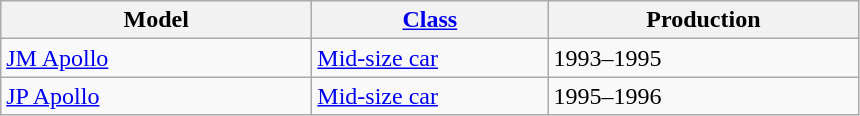<table class="wikitable">
<tr>
<th style="width:200px;">Model</th>
<th style="width:150px;"><a href='#'>Class</a></th>
<th style="width:200px;">Production</th>
</tr>
<tr>
<td valign="top"><a href='#'>JM Apollo</a></td>
<td valign="top"><a href='#'>Mid-size car</a></td>
<td valign="top">1993–1995</td>
</tr>
<tr>
<td valign="top"><a href='#'>JP Apollo</a></td>
<td valign="top"><a href='#'>Mid-size car</a></td>
<td valign="top">1995–1996</td>
</tr>
</table>
